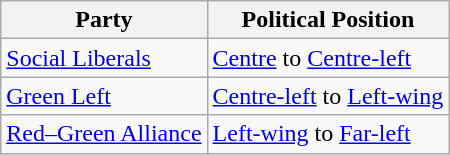<table class="wikitable mw-collapsible mw-collapsed">
<tr>
<th>Party</th>
<th>Political Position</th>
</tr>
<tr>
<td><a href='#'>Social Liberals</a></td>
<td><a href='#'>Centre</a> to <a href='#'>Centre-left</a></td>
</tr>
<tr>
<td><a href='#'>Green Left</a></td>
<td><a href='#'>Centre-left</a> to <a href='#'>Left-wing</a></td>
</tr>
<tr>
<td><a href='#'>Red–Green Alliance</a></td>
<td><a href='#'>Left-wing</a> to <a href='#'>Far-left</a></td>
</tr>
</table>
